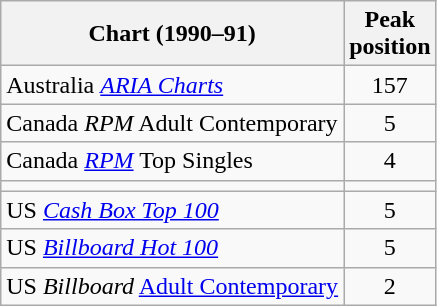<table class="wikitable sortable">
<tr>
<th align="left">Chart (1990–91)</th>
<th align="center">Peak<br> position</th>
</tr>
<tr>
<td>Australia <em><a href='#'>ARIA Charts</a></em></td>
<td style="text-align:center;">157</td>
</tr>
<tr>
<td>Canada <em>RPM</em> Adult Contemporary</td>
<td style="text-align:center;">5</td>
</tr>
<tr>
<td>Canada <em><a href='#'>RPM</a></em> Top Singles</td>
<td style="text-align:center;">4</td>
</tr>
<tr>
<td></td>
</tr>
<tr>
<td>US <em><a href='#'>Cash Box Top 100</a></em> </td>
<td style="text-align:center;">5</td>
</tr>
<tr>
<td>US <em><a href='#'>Billboard Hot 100</a></em> </td>
<td align="center">5</td>
</tr>
<tr>
<td>US <em>Billboard</em> <a href='#'>Adult Contemporary</a></td>
<td align="center">2</td>
</tr>
</table>
